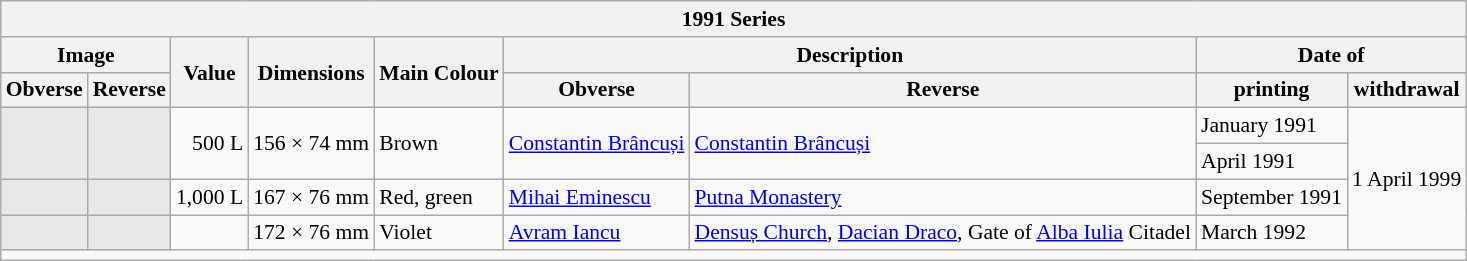<table class="wikitable" style="font-size: 90%">
<tr>
<th colspan=9>1991 Series</th>
</tr>
<tr>
<th colspan=2>Image</th>
<th rowspan=2>Value</th>
<th rowspan=2>Dimensions</th>
<th rowspan=2>Main Colour</th>
<th colspan=2>Description</th>
<th colspan=2>Date of</th>
</tr>
<tr>
<th>Obverse</th>
<th>Reverse</th>
<th>Obverse</th>
<th>Reverse</th>
<th>printing</th>
<th>withdrawal</th>
</tr>
<tr>
<td rowspan=2 align="center" bgcolor="#E8E8E8"></td>
<td rowspan=2 align="center" bgcolor="#E8E8E8"></td>
<td rowspan=2 align=right>500 L</td>
<td rowspan=2>156 × 74 mm</td>
<td rowspan=2>Brown</td>
<td rowspan=2><a href='#'>Constantin Brâncuși</a></td>
<td rowspan=2><a href='#'>Constantin Brâncuși</a></td>
<td>January 1991</td>
<td rowspan="4">1 April 1999</td>
</tr>
<tr>
<td>April 1991</td>
</tr>
<tr>
<td align="center" bgcolor="#E8E8E8"></td>
<td align="center" bgcolor="#E8E8E8"></td>
<td align=right>1,000 L</td>
<td>167 × 76 mm</td>
<td>Red, green</td>
<td><a href='#'>Mihai Eminescu</a></td>
<td><a href='#'>Putna Monastery</a></td>
<td>September 1991</td>
</tr>
<tr>
<td align="center" bgcolor="#E8E8E8"></td>
<td align="center" bgcolor="#E8E8E8"></td>
<td align=right></td>
<td>172 × 76 mm</td>
<td>Violet</td>
<td><a href='#'>Avram Iancu</a></td>
<td><a href='#'>Densuș Church</a>, <a href='#'>Dacian Draco</a>, Gate of <a href='#'>Alba Iulia</a> Citadel</td>
<td>March 1992</td>
</tr>
<tr>
<td colspan=9></td>
</tr>
</table>
